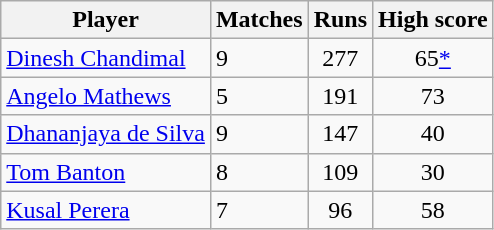<table class="wikitable"  style="text-align: center;">
<tr>
<th>Player</th>
<th>Matches</th>
<th>Runs</th>
<th>High score</th>
</tr>
<tr>
<td style="text-align:left"><a href='#'>Dinesh Chandimal</a></td>
<td style="text-align:left">9</td>
<td>277</td>
<td>65<a href='#'>*</a></td>
</tr>
<tr>
<td style="text-align:left"><a href='#'>Angelo Mathews</a></td>
<td style="text-align:left">5</td>
<td>191</td>
<td>73</td>
</tr>
<tr>
<td style="text-align:left"><a href='#'>Dhananjaya de Silva</a></td>
<td style="text-align:left">9</td>
<td>147</td>
<td>40</td>
</tr>
<tr>
<td style="text-align:left"><a href='#'>Tom Banton</a></td>
<td style="text-align:left">8</td>
<td>109</td>
<td>30</td>
</tr>
<tr>
<td style="text-align:left"><a href='#'>Kusal Perera</a></td>
<td style="text-align:left">7</td>
<td>96</td>
<td>58</td>
</tr>
</table>
